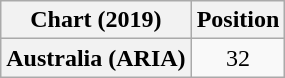<table class="wikitable plainrowheaders" style="text-align:center;">
<tr>
<th scope="col">Chart (2019)</th>
<th scope="col">Position</th>
</tr>
<tr>
<th scope="row">Australia (ARIA)</th>
<td>32</td>
</tr>
</table>
